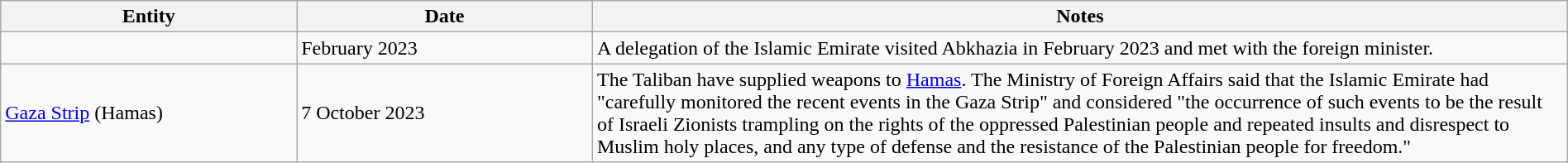<table class="wikitable sortable" style="width:100%">
<tr>
<th style="width:17%;">Entity</th>
<th style="width:17%;">Date</th>
<th style="width:56%;" class="unsortable">Notes</th>
</tr>
<tr>
<td></td>
<td>February 2023</td>
<td>A delegation of the Islamic Emirate visited Abkhazia in February 2023 and met with the foreign minister.</td>
</tr>
<tr>
<td> <a href='#'>Gaza Strip</a> (Hamas)</td>
<td>7 October 2023</td>
<td>The Taliban have supplied weapons to <a href='#'>Hamas</a>. The Ministry of Foreign Affairs said that the Islamic Emirate had "carefully monitored the recent events in the Gaza Strip" and considered "the occurrence of such events to be the result of Israeli Zionists trampling on the rights of the oppressed Palestinian people and repeated insults and disrespect to Muslim holy places, and any type of defense and the resistance of the Palestinian people for freedom."</td>
</tr>
</table>
